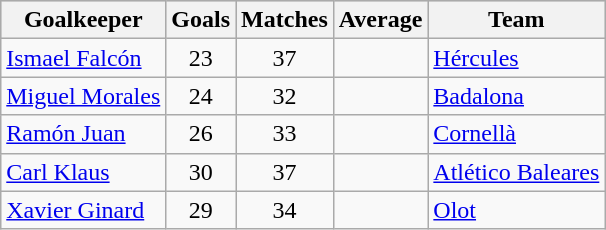<table class="wikitable sortable" class="wikitable">
<tr style="background:#ccc; text-align:center;">
<th>Goalkeeper</th>
<th>Goals</th>
<th>Matches</th>
<th>Average</th>
<th>Team</th>
</tr>
<tr>
<td> <a href='#'>Ismael Falcón</a></td>
<td style="text-align:center;">23</td>
<td style="text-align:center;">37</td>
<td style="text-align:center;"></td>
<td><a href='#'>Hércules</a></td>
</tr>
<tr>
<td> <a href='#'>Miguel Morales</a></td>
<td style="text-align:center;">24</td>
<td style="text-align:center;">32</td>
<td style="text-align:center;"></td>
<td><a href='#'>Badalona</a></td>
</tr>
<tr>
<td> <a href='#'>Ramón Juan</a></td>
<td style="text-align:center;">26</td>
<td style="text-align:center;">33</td>
<td style="text-align:center;"></td>
<td><a href='#'>Cornellà</a></td>
</tr>
<tr>
<td> <a href='#'>Carl Klaus</a></td>
<td style="text-align:center;">30</td>
<td style="text-align:center;">37</td>
<td style="text-align:center;"></td>
<td><a href='#'>Atlético Baleares</a></td>
</tr>
<tr>
<td> <a href='#'>Xavier Ginard</a></td>
<td style="text-align:center;">29</td>
<td style="text-align:center;">34</td>
<td style="text-align:center;"></td>
<td><a href='#'>Olot</a></td>
</tr>
</table>
